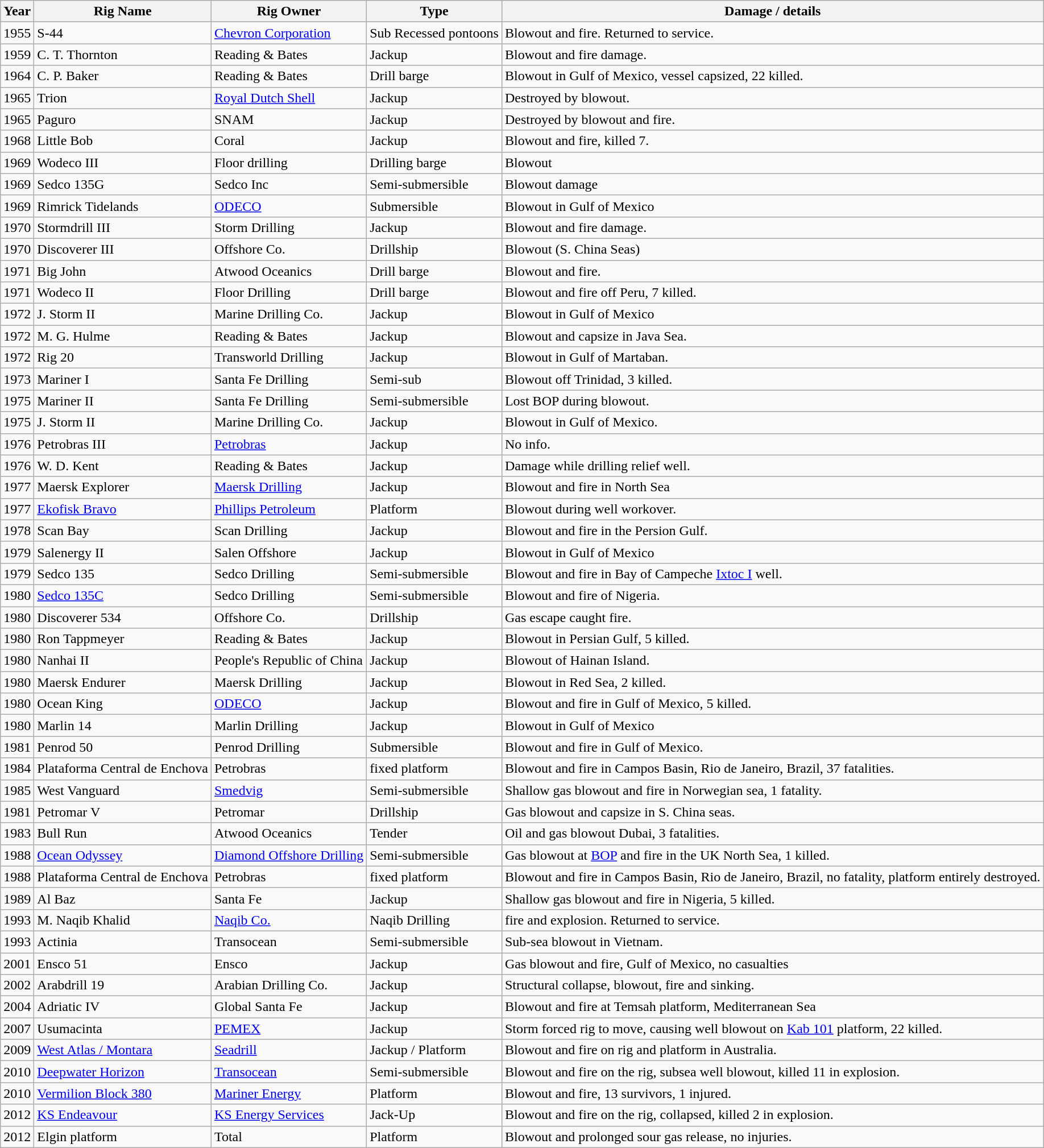<table class="wikitable">
<tr>
<th>Year</th>
<th>Rig Name</th>
<th>Rig Owner</th>
<th>Type</th>
<th>Damage / details</th>
</tr>
<tr>
<td>1955</td>
<td>S-44</td>
<td><a href='#'>Chevron Corporation</a></td>
<td>Sub Recessed pontoons</td>
<td>Blowout and fire. Returned to service.</td>
</tr>
<tr>
<td>1959</td>
<td>C. T. Thornton</td>
<td>Reading & Bates</td>
<td>Jackup</td>
<td>Blowout and fire damage.</td>
</tr>
<tr>
<td>1964</td>
<td>C. P. Baker</td>
<td>Reading & Bates</td>
<td>Drill barge</td>
<td>Blowout in Gulf of Mexico, vessel capsized, 22 killed.</td>
</tr>
<tr>
<td>1965</td>
<td>Trion</td>
<td><a href='#'>Royal Dutch Shell</a></td>
<td>Jackup</td>
<td>Destroyed by blowout.</td>
</tr>
<tr>
<td>1965</td>
<td>Paguro</td>
<td>SNAM</td>
<td>Jackup</td>
<td>Destroyed by blowout and fire.</td>
</tr>
<tr>
<td>1968</td>
<td>Little Bob</td>
<td>Coral</td>
<td>Jackup</td>
<td>Blowout and fire, killed 7.</td>
</tr>
<tr>
<td>1969</td>
<td>Wodeco III</td>
<td>Floor drilling</td>
<td>Drilling barge</td>
<td>Blowout</td>
</tr>
<tr>
<td>1969</td>
<td>Sedco 135G</td>
<td>Sedco Inc</td>
<td>Semi-submersible</td>
<td>Blowout damage</td>
</tr>
<tr>
<td>1969</td>
<td>Rimrick Tidelands</td>
<td><a href='#'>ODECO</a></td>
<td>Submersible</td>
<td>Blowout in Gulf of Mexico</td>
</tr>
<tr>
<td>1970</td>
<td>Stormdrill III</td>
<td>Storm Drilling</td>
<td>Jackup</td>
<td>Blowout and fire damage.</td>
</tr>
<tr>
<td>1970</td>
<td>Discoverer III</td>
<td>Offshore Co.</td>
<td>Drillship</td>
<td>Blowout (S. China Seas)</td>
</tr>
<tr>
<td>1971</td>
<td>Big John</td>
<td>Atwood Oceanics</td>
<td>Drill barge</td>
<td>Blowout and fire.</td>
</tr>
<tr>
<td>1971</td>
<td>Wodeco II</td>
<td>Floor Drilling</td>
<td>Drill barge</td>
<td>Blowout and fire off Peru, 7 killed.</td>
</tr>
<tr>
<td>1972</td>
<td>J. Storm II</td>
<td>Marine Drilling Co.</td>
<td>Jackup</td>
<td>Blowout in Gulf of Mexico</td>
</tr>
<tr>
<td>1972</td>
<td>M. G. Hulme</td>
<td>Reading & Bates</td>
<td>Jackup</td>
<td>Blowout and capsize in Java Sea.</td>
</tr>
<tr>
<td>1972</td>
<td>Rig 20</td>
<td>Transworld Drilling</td>
<td>Jackup</td>
<td>Blowout in Gulf of Martaban.</td>
</tr>
<tr>
<td>1973</td>
<td>Mariner I</td>
<td>Santa Fe Drilling</td>
<td>Semi-sub</td>
<td>Blowout off Trinidad, 3 killed.</td>
</tr>
<tr>
<td>1975</td>
<td>Mariner II</td>
<td>Santa Fe Drilling</td>
<td>Semi-submersible</td>
<td>Lost BOP during blowout.</td>
</tr>
<tr>
<td>1975</td>
<td>J. Storm II</td>
<td>Marine Drilling Co.</td>
<td>Jackup</td>
<td>Blowout in Gulf of Mexico.</td>
</tr>
<tr>
<td>1976</td>
<td>Petrobras III</td>
<td><a href='#'>Petrobras</a></td>
<td>Jackup</td>
<td>No info.</td>
</tr>
<tr>
<td>1976</td>
<td>W. D. Kent</td>
<td>Reading & Bates</td>
<td>Jackup</td>
<td>Damage while drilling relief well.</td>
</tr>
<tr>
<td>1977</td>
<td>Maersk Explorer</td>
<td><a href='#'>Maersk Drilling</a></td>
<td>Jackup</td>
<td>Blowout and fire in North Sea</td>
</tr>
<tr>
<td>1977</td>
<td><a href='#'>Ekofisk Bravo</a></td>
<td><a href='#'>Phillips Petroleum</a></td>
<td>Platform</td>
<td>Blowout during well workover.</td>
</tr>
<tr>
<td>1978</td>
<td>Scan Bay</td>
<td>Scan Drilling</td>
<td>Jackup</td>
<td>Blowout and fire in the Persion Gulf.</td>
</tr>
<tr>
<td>1979</td>
<td>Salenergy II</td>
<td>Salen Offshore</td>
<td>Jackup</td>
<td>Blowout in Gulf of Mexico</td>
</tr>
<tr>
<td>1979</td>
<td>Sedco 135</td>
<td>Sedco Drilling</td>
<td>Semi-submersible</td>
<td>Blowout and fire in Bay of Campeche <a href='#'>Ixtoc I</a> well.</td>
</tr>
<tr>
<td>1980</td>
<td><a href='#'>Sedco 135C</a></td>
<td>Sedco Drilling</td>
<td>Semi-submersible</td>
<td>Blowout and fire of Nigeria.</td>
</tr>
<tr>
<td>1980</td>
<td>Discoverer 534</td>
<td>Offshore Co.</td>
<td>Drillship</td>
<td>Gas escape caught fire.</td>
</tr>
<tr>
<td>1980</td>
<td>Ron Tappmeyer</td>
<td>Reading & Bates</td>
<td>Jackup</td>
<td>Blowout in Persian Gulf, 5 killed.</td>
</tr>
<tr>
<td>1980</td>
<td>Nanhai II</td>
<td>People's Republic of China</td>
<td>Jackup</td>
<td>Blowout of Hainan Island.</td>
</tr>
<tr>
<td>1980</td>
<td>Maersk Endurer</td>
<td>Maersk Drilling</td>
<td>Jackup</td>
<td>Blowout in Red Sea, 2 killed.</td>
</tr>
<tr>
<td>1980</td>
<td>Ocean King</td>
<td><a href='#'>ODECO</a></td>
<td>Jackup</td>
<td>Blowout and fire in Gulf of Mexico, 5 killed.</td>
</tr>
<tr>
<td>1980</td>
<td>Marlin 14</td>
<td>Marlin Drilling</td>
<td>Jackup</td>
<td>Blowout in Gulf of Mexico</td>
</tr>
<tr>
<td>1981</td>
<td>Penrod 50</td>
<td>Penrod Drilling</td>
<td>Submersible</td>
<td>Blowout and fire in Gulf of Mexico.</td>
</tr>
<tr>
<td>1984</td>
<td>Plataforma Central de Enchova</td>
<td>Petrobras</td>
<td>fixed platform</td>
<td>Blowout and fire in Campos Basin, Rio de Janeiro, Brazil, 37 fatalities.</td>
</tr>
<tr>
<td>1985</td>
<td>West Vanguard</td>
<td><a href='#'>Smedvig</a></td>
<td>Semi-submersible</td>
<td>Shallow gas blowout and fire in Norwegian sea, 1 fatality.</td>
</tr>
<tr>
<td>1981</td>
<td>Petromar V</td>
<td>Petromar</td>
<td>Drillship</td>
<td>Gas blowout and capsize in S. China seas.</td>
</tr>
<tr>
<td>1983</td>
<td>Bull Run</td>
<td>Atwood Oceanics</td>
<td>Tender</td>
<td>Oil and gas blowout Dubai, 3 fatalities.</td>
</tr>
<tr>
<td>1988</td>
<td><a href='#'>Ocean Odyssey</a></td>
<td><a href='#'>Diamond Offshore Drilling</a></td>
<td>Semi-submersible</td>
<td>Gas blowout at <a href='#'>BOP</a> and fire in the UK North Sea, 1 killed.</td>
</tr>
<tr>
<td>1988</td>
<td>Plataforma Central de Enchova</td>
<td>Petrobras</td>
<td>fixed platform</td>
<td>Blowout and fire in Campos Basin, Rio de Janeiro, Brazil, no fatality, platform entirely destroyed.</td>
</tr>
<tr>
<td>1989</td>
<td>Al Baz</td>
<td>Santa Fe</td>
<td>Jackup</td>
<td>Shallow gas blowout and fire in Nigeria, 5 killed.</td>
</tr>
<tr>
<td>1993</td>
<td>M. Naqib Khalid</td>
<td><a href='#'>Naqib Co.</a></td>
<td>Naqib Drilling</td>
<td>fire and explosion. Returned to service.</td>
</tr>
<tr>
<td>1993</td>
<td>Actinia</td>
<td>Transocean</td>
<td>Semi-submersible</td>
<td>Sub-sea blowout in Vietnam.</td>
</tr>
<tr>
<td>2001</td>
<td>Ensco 51</td>
<td>Ensco</td>
<td>Jackup</td>
<td>Gas blowout and fire, Gulf of Mexico, no casualties</td>
</tr>
<tr>
<td>2002</td>
<td>Arabdrill 19</td>
<td>Arabian Drilling Co.</td>
<td>Jackup</td>
<td>Structural collapse, blowout, fire and sinking.</td>
</tr>
<tr>
<td>2004</td>
<td>Adriatic IV</td>
<td>Global Santa Fe</td>
<td>Jackup</td>
<td>Blowout and fire at Temsah platform, Mediterranean Sea</td>
</tr>
<tr>
<td>2007</td>
<td>Usumacinta</td>
<td><a href='#'>PEMEX</a></td>
<td>Jackup</td>
<td>Storm forced rig to move, causing well blowout on <a href='#'>Kab 101</a> platform, 22 killed.</td>
</tr>
<tr>
<td>2009</td>
<td><a href='#'>West Atlas / Montara</a></td>
<td><a href='#'>Seadrill</a></td>
<td>Jackup / Platform</td>
<td>Blowout and fire on rig and platform in Australia.</td>
</tr>
<tr>
<td>2010</td>
<td><a href='#'>Deepwater Horizon</a></td>
<td><a href='#'>Transocean</a></td>
<td>Semi-submersible</td>
<td>Blowout and fire on the rig, subsea well blowout, killed 11 in explosion.</td>
</tr>
<tr>
<td>2010</td>
<td><a href='#'>Vermilion Block 380</a></td>
<td><a href='#'>Mariner Energy</a></td>
<td>Platform</td>
<td>Blowout and fire, 13 survivors, 1 injured.</td>
</tr>
<tr>
<td>2012</td>
<td><a href='#'>KS Endeavour</a></td>
<td><a href='#'>KS Energy Services</a></td>
<td>Jack-Up</td>
<td>Blowout and fire on the rig, collapsed, killed 2 in explosion.</td>
</tr>
<tr>
<td>2012</td>
<td>Elgin platform</td>
<td>Total</td>
<td>Platform</td>
<td>Blowout and prolonged sour gas release, no injuries.</td>
</tr>
</table>
